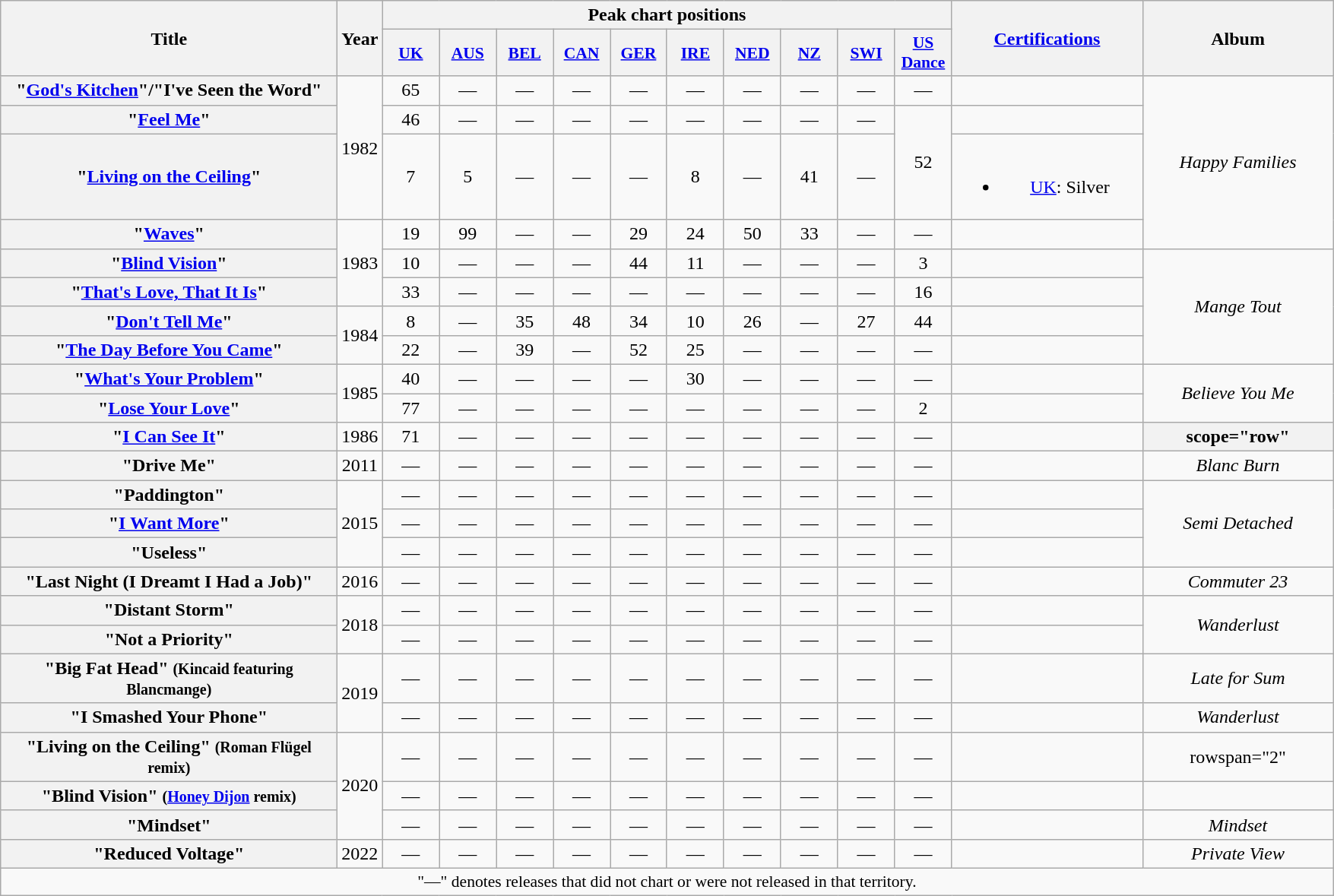<table class="wikitable plainrowheaders" style="text-align:center;">
<tr>
<th rowspan="2" scope="col" style="width:18em;">Title</th>
<th scope="col" rowspan="2" style="width:2em;">Year</th>
<th colspan="10" scope="col">Peak chart positions</th>
<th scope="col" rowspan="2" style="width:10em;"><a href='#'>Certifications</a></th>
<th scope="col" rowspan="2" style="width:10em;">Album</th>
</tr>
<tr>
<th scope="col" style="width:3em;font-size:90%;"><a href='#'>UK</a><br></th>
<th scope="col" style="width:3em;font-size:90%;"><a href='#'>AUS</a><br></th>
<th scope="col" style="width:3em;font-size:90%;"><a href='#'>BEL</a><br></th>
<th scope="col" style="width:3em;font-size:90%;"><a href='#'>CAN</a><br></th>
<th scope="col" style="width:3em;font-size:90%;"><a href='#'>GER</a><br></th>
<th scope="col" style="width:3em;font-size:90%;"><a href='#'>IRE</a><br></th>
<th scope="col" style="width:3em;font-size:90%;"><a href='#'>NED</a><br></th>
<th scope="col" style="width:3em;font-size:90%;"><a href='#'>NZ</a><br></th>
<th scope="col" style="width:3em;font-size:90%;"><a href='#'>SWI</a><br></th>
<th scope="col" style="width:3em;font-size:90%;"><a href='#'>US Dance</a><br></th>
</tr>
<tr>
<th scope="row">"<a href='#'>God's Kitchen</a>"/"I've Seen the Word"</th>
<td rowspan="3">1982</td>
<td align="center">65</td>
<td align="center">—</td>
<td align="center">—</td>
<td align="center">—</td>
<td align="center">—</td>
<td align="center">—</td>
<td align="center">—</td>
<td align="center">—</td>
<td align="center">—</td>
<td align="center">—</td>
<td></td>
<td rowspan="4"><em>Happy Families</em></td>
</tr>
<tr>
<th scope="row">"<a href='#'>Feel Me</a>"</th>
<td align="center">46</td>
<td align="center">—</td>
<td align="center">—</td>
<td align="center">—</td>
<td align="center">—</td>
<td align="center">—</td>
<td align="center">—</td>
<td align="center">—</td>
<td align="center">—</td>
<td align="center" rowspan="2">52</td>
<td></td>
</tr>
<tr>
<th scope="row">"<a href='#'>Living on the Ceiling</a>"</th>
<td align="center">7</td>
<td align="center">5</td>
<td align="center">—</td>
<td align="center">—</td>
<td align="center">—</td>
<td align="center">8</td>
<td align="center">—</td>
<td align="center">41</td>
<td align="center">—</td>
<td><br><ul><li><a href='#'>UK</a>: Silver</li></ul></td>
</tr>
<tr>
<th scope="row">"<a href='#'>Waves</a>"</th>
<td rowspan="3">1983</td>
<td align="center">19</td>
<td align="center">99</td>
<td align="center">—</td>
<td align="center">—</td>
<td align="center">29</td>
<td align="center">24</td>
<td align="center">50</td>
<td align="center">33</td>
<td align="center">—</td>
<td align="center">—</td>
<td></td>
</tr>
<tr>
<th scope="row">"<a href='#'>Blind Vision</a>"</th>
<td align="center">10</td>
<td align="center">—</td>
<td align="center">—</td>
<td align="center">—</td>
<td align="center">44</td>
<td align="center">11</td>
<td align="center">—</td>
<td align="center">—</td>
<td align="center">—</td>
<td align="center">3</td>
<td></td>
<td rowspan="4"><em>Mange Tout</em></td>
</tr>
<tr>
<th scope="row">"<a href='#'>That's Love, That It Is</a>"</th>
<td align="center">33</td>
<td align="center">—</td>
<td align="center">—</td>
<td align="center">—</td>
<td align="center">—</td>
<td align="center">—</td>
<td align="center">—</td>
<td align="center">—</td>
<td align="center">—</td>
<td align="center">16</td>
<td></td>
</tr>
<tr>
<th scope="row">"<a href='#'>Don't Tell Me</a>"</th>
<td rowspan="2">1984</td>
<td align="center">8</td>
<td align="center">—</td>
<td align="center">35</td>
<td align="center">48</td>
<td align="center">34</td>
<td align="center">10</td>
<td align="center">26</td>
<td align="center">—</td>
<td align="center">27</td>
<td align="center">44</td>
<td></td>
</tr>
<tr>
<th scope="row">"<a href='#'>The Day Before You Came</a>"</th>
<td align="center">22</td>
<td align="center">—</td>
<td align="center">39</td>
<td align="center">—</td>
<td align="center">52</td>
<td align="center">25</td>
<td align="center">—</td>
<td align="center">—</td>
<td align="center">—</td>
<td align="center">—</td>
<td></td>
</tr>
<tr>
<th scope="row">"<a href='#'>What's Your Problem</a>"</th>
<td rowspan="2">1985</td>
<td align="center">40</td>
<td align="center">—</td>
<td align="center">—</td>
<td align="center">—</td>
<td align="center">—</td>
<td align="center">30</td>
<td align="center">—</td>
<td align="center">—</td>
<td align="center">—</td>
<td align="center">—</td>
<td></td>
<td rowspan="2"><em>Believe You Me</em></td>
</tr>
<tr>
<th scope="row">"<a href='#'>Lose Your Love</a>"</th>
<td align="center">77</td>
<td align="center">—</td>
<td align="center">—</td>
<td align="center">—</td>
<td align="center">—</td>
<td align="center">—</td>
<td align="center">—</td>
<td align="center">—</td>
<td align="center">—</td>
<td align="center">2</td>
<td></td>
</tr>
<tr>
<th scope="row">"<a href='#'>I Can See It</a>"</th>
<td>1986</td>
<td align="center">71</td>
<td align="center">—</td>
<td align="center">—</td>
<td align="center">—</td>
<td align="center">—</td>
<td align="center">—</td>
<td align="center">—</td>
<td align="center">—</td>
<td align="center">—</td>
<td align="center">—</td>
<td></td>
<th>scope="row" </th>
</tr>
<tr>
<th scope="row">"Drive Me"</th>
<td>2011</td>
<td align="center">—</td>
<td align="center">—</td>
<td align="center">—</td>
<td align="center">—</td>
<td align="center">—</td>
<td align="center">—</td>
<td align="center">—</td>
<td align="center">—</td>
<td align="center">—</td>
<td align="center">—</td>
<td></td>
<td><em>Blanc Burn</em></td>
</tr>
<tr>
<th scope="row">"Paddington"</th>
<td rowspan="3">2015</td>
<td align="center">—</td>
<td align="center">—</td>
<td align="center">—</td>
<td align="center">—</td>
<td align="center">—</td>
<td align="center">—</td>
<td align="center">—</td>
<td align="center">—</td>
<td align="center">—</td>
<td align="center">—</td>
<td></td>
<td rowspan="3"><em>Semi Detached</em></td>
</tr>
<tr>
<th scope="row">"<a href='#'>I Want More</a>"</th>
<td align="center">—</td>
<td align="center">—</td>
<td align="center">—</td>
<td align="center">—</td>
<td align="center">—</td>
<td align="center">—</td>
<td align="center">—</td>
<td align="center">—</td>
<td align="center">—</td>
<td align="center">—</td>
<td></td>
</tr>
<tr>
<th scope="row">"Useless"</th>
<td align="center">—</td>
<td align="center">—</td>
<td align="center">—</td>
<td align="center">—</td>
<td align="center">—</td>
<td align="center">—</td>
<td align="center">—</td>
<td align="center">—</td>
<td align="center">—</td>
<td align="center">—</td>
<td></td>
</tr>
<tr>
<th scope="row">"Last Night (I Dreamt I Had a Job)"</th>
<td>2016</td>
<td>—</td>
<td>—</td>
<td>—</td>
<td>—</td>
<td>—</td>
<td>—</td>
<td>—</td>
<td>—</td>
<td>—</td>
<td>—</td>
<td></td>
<td><em>Commuter 23</em></td>
</tr>
<tr>
<th scope="row">"Distant Storm"</th>
<td rowspan="2">2018</td>
<td>—</td>
<td>—</td>
<td>—</td>
<td>—</td>
<td>—</td>
<td>—</td>
<td>—</td>
<td>—</td>
<td>—</td>
<td>—</td>
<td></td>
<td rowspan="2"><em>Wanderlust</em></td>
</tr>
<tr>
<th scope="row">"Not a Priority"</th>
<td>—</td>
<td>—</td>
<td>—</td>
<td>—</td>
<td>—</td>
<td>—</td>
<td>—</td>
<td>—</td>
<td>—</td>
<td>—</td>
<td></td>
</tr>
<tr>
<th scope="row">"Big Fat Head" <small>(Kincaid featuring Blancmange)</small></th>
<td rowspan="2">2019</td>
<td>—</td>
<td>—</td>
<td>—</td>
<td>—</td>
<td>—</td>
<td>—</td>
<td>—</td>
<td>—</td>
<td>—</td>
<td>—</td>
<td></td>
<td><em>Late for Sum</em></td>
</tr>
<tr>
<th scope="row">"I Smashed Your Phone"</th>
<td>—</td>
<td>—</td>
<td>—</td>
<td>—</td>
<td>—</td>
<td>—</td>
<td>—</td>
<td>—</td>
<td>—</td>
<td>—</td>
<td></td>
<td><em>Wanderlust</em></td>
</tr>
<tr>
<th scope="row">"Living on the Ceiling" <small>(Roman Flügel remix)</small></th>
<td rowspan="3">2020</td>
<td>—</td>
<td>—</td>
<td>—</td>
<td>—</td>
<td>—</td>
<td>—</td>
<td>—</td>
<td>—</td>
<td>—</td>
<td>—</td>
<td></td>
<td>rowspan="2" </td>
</tr>
<tr>
<th scope="row">"Blind Vision" <small>(<a href='#'>Honey Dijon</a> remix)</small></th>
<td>—</td>
<td>—</td>
<td>—</td>
<td>—</td>
<td>—</td>
<td>—</td>
<td>—</td>
<td>—</td>
<td>—</td>
<td>—</td>
<td></td>
</tr>
<tr>
<th scope="row">"Mindset"</th>
<td>—</td>
<td>—</td>
<td>—</td>
<td>—</td>
<td>—</td>
<td>—</td>
<td>—</td>
<td>—</td>
<td>—</td>
<td>—</td>
<td></td>
<td><em>Mindset</em></td>
</tr>
<tr>
<th scope="row">"Reduced Voltage"</th>
<td>2022</td>
<td>—</td>
<td>—</td>
<td>—</td>
<td>—</td>
<td>—</td>
<td>—</td>
<td>—</td>
<td>—</td>
<td>—</td>
<td>—</td>
<td></td>
<td><em>Private View</em></td>
</tr>
<tr>
<td colspan="14" style="font-size:90%">"—" denotes releases that did not chart or were not released in that territory.</td>
</tr>
</table>
